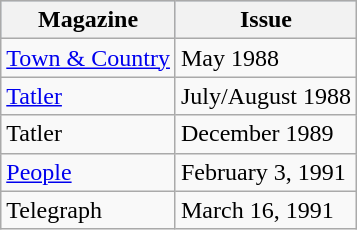<table class="wikitable">
<tr style="background:#b0c4de; text-align:center;">
<th>Magazine</th>
<th>Issue</th>
</tr>
<tr>
<td><a href='#'>Town & Country</a></td>
<td>May 1988</td>
</tr>
<tr>
<td><a href='#'>Tatler</a></td>
<td>July/August 1988</td>
</tr>
<tr>
<td>Tatler</td>
<td>December 1989</td>
</tr>
<tr>
<td><a href='#'>People</a></td>
<td>February 3, 1991</td>
</tr>
<tr>
<td>Telegraph</td>
<td>March 16, 1991</td>
</tr>
</table>
